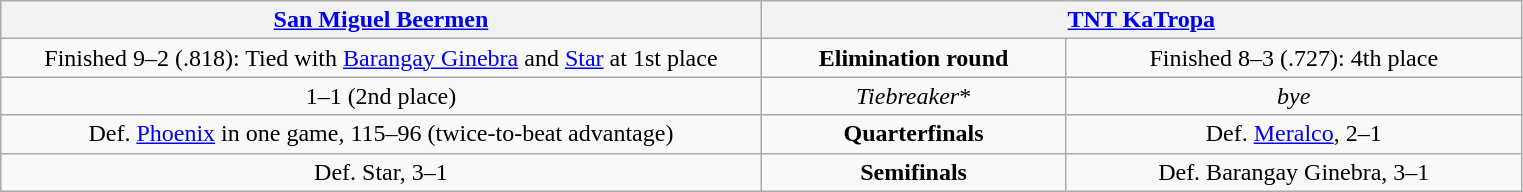<table class=wikitable style="text-align:center">
<tr>
<th colspan=2 width=45%><a href='#'>San Miguel Beermen</a></th>
<th colspan=2 width=45%><a href='#'>TNT KaTropa</a></th>
</tr>
<tr>
<td>Finished 9–2 (.818): Tied with <a href='#'>Barangay Ginebra</a> and <a href='#'>Star</a> at 1st place</td>
<td colspan=2><strong>Elimination round</strong></td>
<td>Finished 8–3 (.727): 4th place</td>
</tr>
<tr>
<td>1–1 (2nd place)</td>
<td colspan=2><em>Tiebreaker</em>*</td>
<td><em>bye</em></td>
</tr>
<tr>
<td>Def. <a href='#'>Phoenix</a> in one game, 115–96 (twice-to-beat advantage)</td>
<td colspan=2><strong>Quarterfinals</strong></td>
<td>Def. <a href='#'>Meralco</a>, 2–1</td>
</tr>
<tr>
<td>Def. Star, 3–1</td>
<td colspan=2><strong>Semifinals</strong></td>
<td>Def. Barangay Ginebra, 3–1</td>
</tr>
</table>
